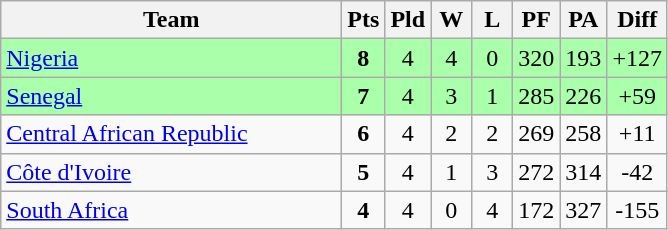<table class=wikitable style="text-align:center">
<tr>
<th width=220>Team</th>
<th width=20>Pts</th>
<th width=20>Pld</th>
<th width=20>W</th>
<th width=20>L</th>
<th width=20>PF</th>
<th width=20>PA</th>
<th width=25>Diff</th>
</tr>
<tr bgcolor=#aaffaa>
<td align=left> <a href='#'>Nigeria</a></td>
<td><strong>8</strong></td>
<td>4</td>
<td>4</td>
<td>0</td>
<td>320</td>
<td>193</td>
<td>+127</td>
</tr>
<tr bgcolor=#aaffaa>
<td align=left> <a href='#'>Senegal</a></td>
<td><strong>7</strong></td>
<td>4</td>
<td>3</td>
<td>1</td>
<td>285</td>
<td>226</td>
<td>+59</td>
</tr>
<tr bgcolor=>
<td align=left> <a href='#'>Central African Republic</a></td>
<td><strong>6</strong></td>
<td>4</td>
<td>2</td>
<td>2</td>
<td>269</td>
<td>258</td>
<td>+11</td>
</tr>
<tr bgcolor=>
<td align=left> <a href='#'>Côte d'Ivoire</a></td>
<td><strong>5</strong></td>
<td>4</td>
<td>1</td>
<td>3</td>
<td>272</td>
<td>314</td>
<td>-42</td>
</tr>
<tr bgcolor=>
<td align=left> <a href='#'>South Africa</a></td>
<td><strong>4</strong></td>
<td>4</td>
<td>0</td>
<td>4</td>
<td>172</td>
<td>327</td>
<td>-155</td>
</tr>
</table>
